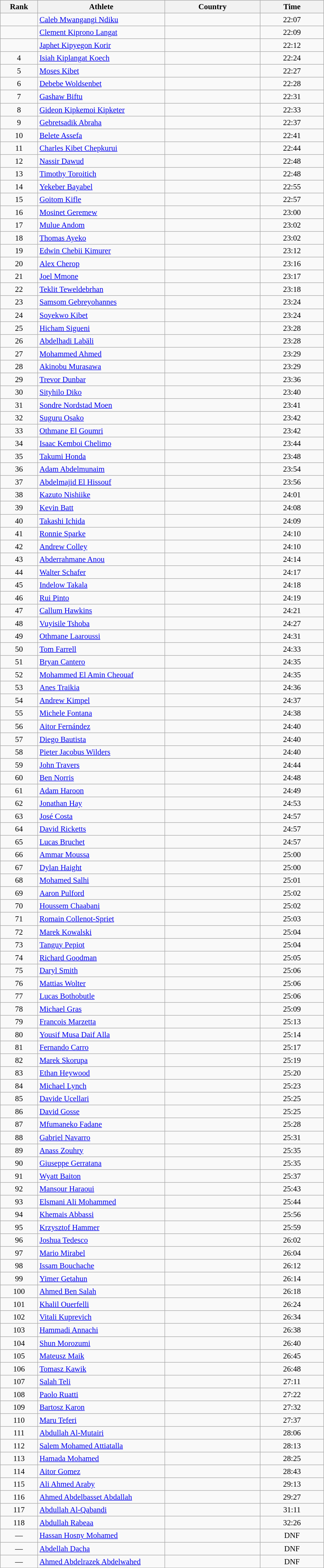<table class="wikitable sortable" style=" text-align:center; font-size:95%;" width="50%">
<tr>
<th width=5%>Rank</th>
<th width=20%>Athlete</th>
<th width=15%>Country</th>
<th width=10%>Time</th>
</tr>
<tr>
<td align=center></td>
<td align=left><a href='#'>Caleb Mwangangi Ndiku</a></td>
<td align=left></td>
<td>22:07</td>
</tr>
<tr>
<td align=center></td>
<td align=left><a href='#'>Clement Kiprono Langat</a></td>
<td align=left></td>
<td>22:09</td>
</tr>
<tr>
<td align=center></td>
<td align=left><a href='#'>Japhet Kipyegon Korir</a></td>
<td align=left></td>
<td>22:12</td>
</tr>
<tr>
<td align=center>4</td>
<td align=left><a href='#'>Isiah Kiplangat Koech</a></td>
<td align=left></td>
<td>22:24</td>
</tr>
<tr>
<td align=center>5</td>
<td align=left><a href='#'>Moses Kibet</a></td>
<td align=left></td>
<td>22:27</td>
</tr>
<tr>
<td align=center>6</td>
<td align=left><a href='#'>Debebe Woldsenbet</a></td>
<td align=left></td>
<td>22:28</td>
</tr>
<tr>
<td align=center>7</td>
<td align=left><a href='#'>Gashaw Biftu</a></td>
<td align=left></td>
<td>22:31</td>
</tr>
<tr>
<td align=center>8</td>
<td align=left><a href='#'>Gideon Kipkemoi Kipketer</a></td>
<td align=left></td>
<td>22:33</td>
</tr>
<tr>
<td align=center>9</td>
<td align=left><a href='#'>Gebretsadik Abraha</a></td>
<td align=left></td>
<td>22:37</td>
</tr>
<tr>
<td align=center>10</td>
<td align=left><a href='#'>Belete Assefa</a></td>
<td align=left></td>
<td>22:41</td>
</tr>
<tr>
<td align=center>11</td>
<td align=left><a href='#'>Charles Kibet Chepkurui</a></td>
<td align=left></td>
<td>22:44</td>
</tr>
<tr>
<td align=center>12</td>
<td align=left><a href='#'>Nassir Dawud</a></td>
<td align=left></td>
<td>22:48</td>
</tr>
<tr>
<td align=center>13</td>
<td align=left><a href='#'>Timothy Toroitich</a></td>
<td align=left></td>
<td>22:48</td>
</tr>
<tr>
<td align=center>14</td>
<td align=left><a href='#'>Yekeber Bayabel</a></td>
<td align=left></td>
<td>22:55</td>
</tr>
<tr>
<td align=center>15</td>
<td align=left><a href='#'>Goitom Kifle</a></td>
<td align=left></td>
<td>22:57</td>
</tr>
<tr>
<td align=center>16</td>
<td align=left><a href='#'>Mosinet Geremew</a></td>
<td align=left></td>
<td>23:00</td>
</tr>
<tr>
<td align=center>17</td>
<td align=left><a href='#'>Mulue Andom</a></td>
<td align=left></td>
<td>23:02</td>
</tr>
<tr>
<td align=center>18</td>
<td align=left><a href='#'>Thomas Ayeko</a></td>
<td align=left></td>
<td>23:02</td>
</tr>
<tr>
<td align=center>19</td>
<td align=left><a href='#'>Edwin Chebii Kimurer</a></td>
<td align=left></td>
<td>23:12</td>
</tr>
<tr>
<td align=center>20</td>
<td align=left><a href='#'>Alex Cherop</a></td>
<td align=left></td>
<td>23:16</td>
</tr>
<tr>
<td align=center>21</td>
<td align=left><a href='#'>Joel Mmone</a></td>
<td align=left></td>
<td>23:17</td>
</tr>
<tr>
<td align=center>22</td>
<td align=left><a href='#'>Teklit Teweldebrhan</a></td>
<td align=left></td>
<td>23:18</td>
</tr>
<tr>
<td align=center>23</td>
<td align=left><a href='#'>Samsom Gebreyohannes</a></td>
<td align=left></td>
<td>23:24</td>
</tr>
<tr>
<td align=center>24</td>
<td align=left><a href='#'>Soyekwo Kibet</a></td>
<td align=left></td>
<td>23:24</td>
</tr>
<tr>
<td align=center>25</td>
<td align=left><a href='#'>Hicham Sigueni</a></td>
<td align=left></td>
<td>23:28</td>
</tr>
<tr>
<td align=center>26</td>
<td align=left><a href='#'>Abdelhadi Labäli</a></td>
<td align=left></td>
<td>23:28</td>
</tr>
<tr>
<td align=center>27</td>
<td align=left><a href='#'>Mohammed Ahmed</a></td>
<td align=left></td>
<td>23:29</td>
</tr>
<tr>
<td align=center>28</td>
<td align=left><a href='#'>Akinobu Murasawa</a></td>
<td align=left></td>
<td>23:29</td>
</tr>
<tr>
<td align=center>29</td>
<td align=left><a href='#'>Trevor Dunbar</a></td>
<td align=left></td>
<td>23:36</td>
</tr>
<tr>
<td align=center>30</td>
<td align=left><a href='#'>Sityhilo Diko</a></td>
<td align=left></td>
<td>23:40</td>
</tr>
<tr>
<td align=center>31</td>
<td align=left><a href='#'>Sondre Nordstad Moen</a></td>
<td align=left></td>
<td>23:41</td>
</tr>
<tr>
<td align=center>32</td>
<td align=left><a href='#'>Suguru Osako</a></td>
<td align=left></td>
<td>23:42</td>
</tr>
<tr>
<td align=center>33</td>
<td align=left><a href='#'>Othmane El Goumri</a></td>
<td align=left></td>
<td>23:42</td>
</tr>
<tr>
<td align=center>34</td>
<td align=left><a href='#'>Isaac Kemboi Chelimo</a></td>
<td align=left></td>
<td>23:44</td>
</tr>
<tr>
<td align=center>35</td>
<td align=left><a href='#'>Takumi Honda</a></td>
<td align=left></td>
<td>23:48</td>
</tr>
<tr>
<td align=center>36</td>
<td align=left><a href='#'>Adam Abdelmunaim</a></td>
<td align=left></td>
<td>23:54</td>
</tr>
<tr>
<td align=center>37</td>
<td align=left><a href='#'>Abdelmajid El Hissouf</a></td>
<td align=left></td>
<td>23:56</td>
</tr>
<tr>
<td align=center>38</td>
<td align=left><a href='#'>Kazuto Nishiike</a></td>
<td align=left></td>
<td>24:01</td>
</tr>
<tr>
<td align=center>39</td>
<td align=left><a href='#'>Kevin Batt</a></td>
<td align=left></td>
<td>24:08</td>
</tr>
<tr>
<td align=center>40</td>
<td align=left><a href='#'>Takashi Ichida</a></td>
<td align=left></td>
<td>24:09</td>
</tr>
<tr>
<td align=center>41</td>
<td align=left><a href='#'>Ronnie Sparke</a></td>
<td align=left></td>
<td>24:10</td>
</tr>
<tr>
<td align=center>42</td>
<td align=left><a href='#'>Andrew Colley</a></td>
<td align=left></td>
<td>24:10</td>
</tr>
<tr>
<td align=center>43</td>
<td align=left><a href='#'>Abderrahmane Anou</a></td>
<td align=left></td>
<td>24:14</td>
</tr>
<tr>
<td align=center>44</td>
<td align=left><a href='#'>Walter Schafer</a></td>
<td align=left></td>
<td>24:17</td>
</tr>
<tr>
<td align=center>45</td>
<td align=left><a href='#'>Indelow Takala</a></td>
<td align=left></td>
<td>24:18</td>
</tr>
<tr>
<td align=center>46</td>
<td align=left><a href='#'>Rui Pinto</a></td>
<td align=left></td>
<td>24:19</td>
</tr>
<tr>
<td align=center>47</td>
<td align=left><a href='#'>Callum Hawkins</a></td>
<td align=left></td>
<td>24:21</td>
</tr>
<tr>
<td align=center>48</td>
<td align=left><a href='#'>Vuyisile Tshoba</a></td>
<td align=left></td>
<td>24:27</td>
</tr>
<tr>
<td align=center>49</td>
<td align=left><a href='#'>Othmane Laaroussi</a></td>
<td align=left></td>
<td>24:31</td>
</tr>
<tr>
<td align=center>50</td>
<td align=left><a href='#'>Tom Farrell</a></td>
<td align=left></td>
<td>24:33</td>
</tr>
<tr>
<td align=center>51</td>
<td align=left><a href='#'>Bryan Cantero</a></td>
<td align=left></td>
<td>24:35</td>
</tr>
<tr>
<td align=center>52</td>
<td align=left><a href='#'>Mohammed El Amin Cheouaf</a></td>
<td align=left></td>
<td>24:35</td>
</tr>
<tr>
<td align=center>53</td>
<td align=left><a href='#'>Anes Traikia</a></td>
<td align=left></td>
<td>24:36</td>
</tr>
<tr>
<td align=center>54</td>
<td align=left><a href='#'>Andrew Kimpel</a></td>
<td align=left></td>
<td>24:37</td>
</tr>
<tr>
<td align=center>55</td>
<td align=left><a href='#'>Michele Fontana</a></td>
<td align=left></td>
<td>24:38</td>
</tr>
<tr>
<td align=center>56</td>
<td align=left><a href='#'>Aitor Fernández</a></td>
<td align=left></td>
<td>24:40</td>
</tr>
<tr>
<td align=center>57</td>
<td align=left><a href='#'>Diego Bautista</a></td>
<td align=left></td>
<td>24:40</td>
</tr>
<tr>
<td align=center>58</td>
<td align=left><a href='#'>Pieter Jacobus Wilders</a></td>
<td align=left></td>
<td>24:40</td>
</tr>
<tr>
<td align=center>59</td>
<td align=left><a href='#'>John Travers</a></td>
<td align=left></td>
<td>24:44</td>
</tr>
<tr>
<td align=center>60</td>
<td align=left><a href='#'>Ben Norris</a></td>
<td align=left></td>
<td>24:48</td>
</tr>
<tr>
<td align=center>61</td>
<td align=left><a href='#'>Adam Haroon</a></td>
<td align=left></td>
<td>24:49</td>
</tr>
<tr>
<td align=center>62</td>
<td align=left><a href='#'>Jonathan Hay</a></td>
<td align=left></td>
<td>24:53</td>
</tr>
<tr>
<td align=center>63</td>
<td align=left><a href='#'>José Costa</a></td>
<td align=left></td>
<td>24:57</td>
</tr>
<tr>
<td align=center>64</td>
<td align=left><a href='#'>David Ricketts</a></td>
<td align=left></td>
<td>24:57</td>
</tr>
<tr>
<td align=center>65</td>
<td align=left><a href='#'>Lucas Bruchet</a></td>
<td align=left></td>
<td>24:57</td>
</tr>
<tr>
<td align=center>66</td>
<td align=left><a href='#'>Ammar Moussa</a></td>
<td align=left></td>
<td>25:00</td>
</tr>
<tr>
<td align=center>67</td>
<td align=left><a href='#'>Dylan Haight</a></td>
<td align=left></td>
<td>25:00</td>
</tr>
<tr>
<td align=center>68</td>
<td align=left><a href='#'>Mohamed Salhi</a></td>
<td align=left></td>
<td>25:01</td>
</tr>
<tr>
<td align=center>69</td>
<td align=left><a href='#'>Aaron Pulford</a></td>
<td align=left></td>
<td>25:02</td>
</tr>
<tr>
<td align=center>70</td>
<td align=left><a href='#'>Houssem Chaabani</a></td>
<td align=left></td>
<td>25:02</td>
</tr>
<tr>
<td align=center>71</td>
<td align=left><a href='#'>Romain Collenot-Spriet</a></td>
<td align=left></td>
<td>25:03</td>
</tr>
<tr>
<td align=center>72</td>
<td align=left><a href='#'>Marek Kowalski</a></td>
<td align=left></td>
<td>25:04</td>
</tr>
<tr>
<td align=center>73</td>
<td align=left><a href='#'>Tanguy Pepiot</a></td>
<td align=left></td>
<td>25:04</td>
</tr>
<tr>
<td align=center>74</td>
<td align=left><a href='#'>Richard Goodman</a></td>
<td align=left></td>
<td>25:05</td>
</tr>
<tr>
<td align=center>75</td>
<td align=left><a href='#'>Daryl Smith</a></td>
<td align=left></td>
<td>25:06</td>
</tr>
<tr>
<td align=center>76</td>
<td align=left><a href='#'>Mattias Wolter</a></td>
<td align=left></td>
<td>25:06</td>
</tr>
<tr>
<td align=center>77</td>
<td align=left><a href='#'>Lucas Bothobutle</a></td>
<td align=left></td>
<td>25:06</td>
</tr>
<tr>
<td align=center>78</td>
<td align=left><a href='#'>Michael Gras</a></td>
<td align=left></td>
<td>25:09</td>
</tr>
<tr>
<td align=center>79</td>
<td align=left><a href='#'>Francois Marzetta</a></td>
<td align=left></td>
<td>25:13</td>
</tr>
<tr>
<td align=center>80</td>
<td align=left><a href='#'>Yousif Musa Daif Alla</a></td>
<td align=left></td>
<td>25:14</td>
</tr>
<tr>
<td align=center>81</td>
<td align=left><a href='#'>Fernando Carro</a></td>
<td align=left></td>
<td>25:17</td>
</tr>
<tr>
<td align=center>82</td>
<td align=left><a href='#'>Marek Skorupa</a></td>
<td align=left></td>
<td>25:19</td>
</tr>
<tr>
<td align=center>83</td>
<td align=left><a href='#'>Ethan Heywood</a></td>
<td align=left></td>
<td>25:20</td>
</tr>
<tr>
<td align=center>84</td>
<td align=left><a href='#'>Michael Lynch</a></td>
<td align=left></td>
<td>25:23</td>
</tr>
<tr>
<td align=center>85</td>
<td align=left><a href='#'>Davide Ucellari</a></td>
<td align=left></td>
<td>25:25</td>
</tr>
<tr>
<td align=center>86</td>
<td align=left><a href='#'>David Gosse</a></td>
<td align=left></td>
<td>25:25</td>
</tr>
<tr>
<td align=center>87</td>
<td align=left><a href='#'>Mfumaneko Fadane</a></td>
<td align=left></td>
<td>25:28</td>
</tr>
<tr>
<td align=center>88</td>
<td align=left><a href='#'>Gabriel Navarro</a></td>
<td align=left></td>
<td>25:31</td>
</tr>
<tr>
<td align=center>89</td>
<td align=left><a href='#'>Anass Zouhry</a></td>
<td align=left></td>
<td>25:35</td>
</tr>
<tr>
<td align=center>90</td>
<td align=left><a href='#'>Giuseppe Gerratana</a></td>
<td align=left></td>
<td>25:35</td>
</tr>
<tr>
<td align=center>91</td>
<td align=left><a href='#'>Wyatt Baiton</a></td>
<td align=left></td>
<td>25:37</td>
</tr>
<tr>
<td align=center>92</td>
<td align=left><a href='#'>Mansour Haraoui</a></td>
<td align=left></td>
<td>25:43</td>
</tr>
<tr>
<td align=center>93</td>
<td align=left><a href='#'>Elsmani Ali Mohammed</a></td>
<td align=left></td>
<td>25:44</td>
</tr>
<tr>
<td align=center>94</td>
<td align=left><a href='#'>Khemais Abbassi</a></td>
<td align=left></td>
<td>25:56</td>
</tr>
<tr>
<td align=center>95</td>
<td align=left><a href='#'>Krzysztof Hammer</a></td>
<td align=left></td>
<td>25:59</td>
</tr>
<tr>
<td align=center>96</td>
<td align=left><a href='#'>Joshua Tedesco</a></td>
<td align=left></td>
<td>26:02</td>
</tr>
<tr>
<td align=center>97</td>
<td align=left><a href='#'>Mario Mirabel</a></td>
<td align=left></td>
<td>26:04</td>
</tr>
<tr>
<td align=center>98</td>
<td align=left><a href='#'>Issam Bouchache</a></td>
<td align=left></td>
<td>26:12</td>
</tr>
<tr>
<td align=center>99</td>
<td align=left><a href='#'>Yimer Getahun</a></td>
<td align=left></td>
<td>26:14</td>
</tr>
<tr>
<td align=center>100</td>
<td align=left><a href='#'>Ahmed Ben Salah</a></td>
<td align=left></td>
<td>26:18</td>
</tr>
<tr>
<td align=center>101</td>
<td align=left><a href='#'>Khalil Ouerfelli</a></td>
<td align=left></td>
<td>26:24</td>
</tr>
<tr>
<td align=center>102</td>
<td align=left><a href='#'>Vitali Kuprevich</a></td>
<td align=left></td>
<td>26:34</td>
</tr>
<tr>
<td align=center>103</td>
<td align=left><a href='#'>Hammadi Annachi</a></td>
<td align=left></td>
<td>26:38</td>
</tr>
<tr>
<td align=center>104</td>
<td align=left><a href='#'>Shun Morozumi</a></td>
<td align=left></td>
<td>26:40</td>
</tr>
<tr>
<td align=center>105</td>
<td align=left><a href='#'>Mateusz Maik</a></td>
<td align=left></td>
<td>26:45</td>
</tr>
<tr>
<td align=center>106</td>
<td align=left><a href='#'>Tomasz Kawik</a></td>
<td align=left></td>
<td>26:48</td>
</tr>
<tr>
<td align=center>107</td>
<td align=left><a href='#'>Salah Teli</a></td>
<td align=left></td>
<td>27:11</td>
</tr>
<tr>
<td align=center>108</td>
<td align=left><a href='#'>Paolo Ruatti</a></td>
<td align=left></td>
<td>27:22</td>
</tr>
<tr>
<td align=center>109</td>
<td align=left><a href='#'>Bartosz Karon</a></td>
<td align=left></td>
<td>27:32</td>
</tr>
<tr>
<td align=center>110</td>
<td align=left><a href='#'>Maru Teferi</a></td>
<td align=left></td>
<td>27:37</td>
</tr>
<tr>
<td align=center>111</td>
<td align=left><a href='#'>Abdullah Al-Mutairi</a></td>
<td align=left></td>
<td>28:06</td>
</tr>
<tr>
<td align=center>112</td>
<td align=left><a href='#'>Salem Mohamed Attiatalla</a></td>
<td align=left></td>
<td>28:13</td>
</tr>
<tr>
<td align=center>113</td>
<td align=left><a href='#'>Hamada Mohamed</a></td>
<td align=left></td>
<td>28:25</td>
</tr>
<tr>
<td align=center>114</td>
<td align=left><a href='#'>Aitor Gomez</a></td>
<td align=left></td>
<td>28:43</td>
</tr>
<tr>
<td align=center>115</td>
<td align=left><a href='#'>Ali Ahmed Araby</a></td>
<td align=left></td>
<td>29:13</td>
</tr>
<tr>
<td align=center>116</td>
<td align=left><a href='#'>Ahmed Abdelbasset Abdallah</a></td>
<td align=left></td>
<td>29:27</td>
</tr>
<tr>
<td align=center>117</td>
<td align=left><a href='#'>Abdullah Al-Qabandi</a></td>
<td align=left></td>
<td>31:11</td>
</tr>
<tr>
<td align=center>118</td>
<td align=left><a href='#'>Abdullah Rabeaa</a></td>
<td align=left></td>
<td>32:26</td>
</tr>
<tr>
<td align=center>—</td>
<td align=left><a href='#'>Hassan Hosny Mohamed</a></td>
<td align=left></td>
<td>DNF</td>
</tr>
<tr>
<td align=center>—</td>
<td align=left><a href='#'>Abdellah Dacha</a></td>
<td align=left></td>
<td>DNF</td>
</tr>
<tr>
<td align=center>—</td>
<td align=left><a href='#'>Ahmed Abdelrazek Abdelwahed</a></td>
<td align=left></td>
<td>DNF</td>
</tr>
</table>
